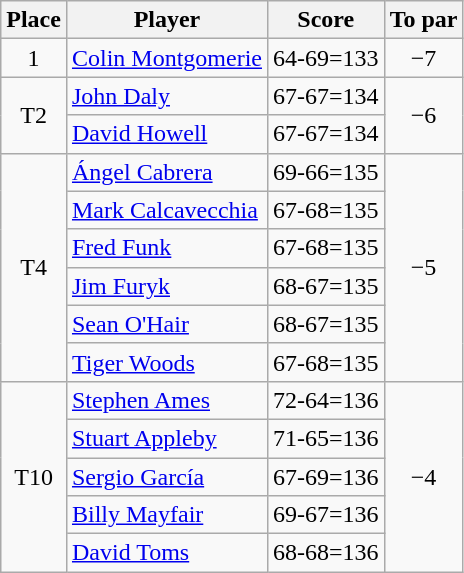<table class="wikitable">
<tr>
<th>Place</th>
<th>Player</th>
<th>Score</th>
<th>To par</th>
</tr>
<tr>
<td align=center>1</td>
<td> <a href='#'>Colin Montgomerie</a></td>
<td align=center>64-69=133</td>
<td align=center>−7</td>
</tr>
<tr>
<td rowspan="2" align=center>T2</td>
<td> <a href='#'>John Daly</a></td>
<td align=center>67-67=134</td>
<td rowspan="2" align=center>−6</td>
</tr>
<tr>
<td> <a href='#'>David Howell</a></td>
<td align=center>67-67=134</td>
</tr>
<tr>
<td rowspan="6" align=center>T4</td>
<td> <a href='#'>Ángel Cabrera</a></td>
<td align=center>69-66=135</td>
<td rowspan="6" align=center>−5</td>
</tr>
<tr>
<td> <a href='#'>Mark Calcavecchia</a></td>
<td align=center>67-68=135</td>
</tr>
<tr>
<td> <a href='#'>Fred Funk</a></td>
<td align=center>67-68=135</td>
</tr>
<tr>
<td> <a href='#'>Jim Furyk</a></td>
<td align=center>68-67=135</td>
</tr>
<tr>
<td> <a href='#'>Sean O'Hair</a></td>
<td align=center>68-67=135</td>
</tr>
<tr>
<td> <a href='#'>Tiger Woods</a></td>
<td align=center>67-68=135</td>
</tr>
<tr>
<td rowspan="5" align=center>T10</td>
<td> <a href='#'>Stephen Ames</a></td>
<td align=center>72-64=136</td>
<td rowspan="5" align=center>−4</td>
</tr>
<tr>
<td> <a href='#'>Stuart Appleby</a></td>
<td align=center>71-65=136</td>
</tr>
<tr>
<td> <a href='#'>Sergio García</a></td>
<td align=center>67-69=136</td>
</tr>
<tr>
<td> <a href='#'>Billy Mayfair</a></td>
<td align=center>69-67=136</td>
</tr>
<tr>
<td> <a href='#'>David Toms</a></td>
<td align=center>68-68=136</td>
</tr>
</table>
